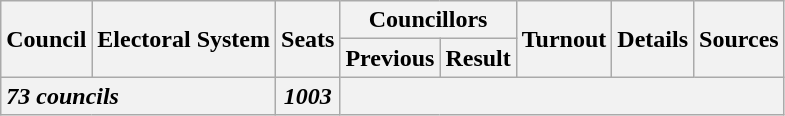<table class="wikitable" style="text-align:center">
<tr>
<th rowspan="2">Council</th>
<th rowspan="2">Electoral System</th>
<th rowspan="2">Seats</th>
<th colspan="2">Councillors</th>
<th rowspan="2">Turnout</th>
<th rowspan="2">Details</th>
<th rowspan="2">Sources</th>
</tr>
<tr>
<th>Previous</th>
<th>Result<br>







































































</th>
</tr>
<tr class="sortbottom">
<th style="text-align:left;" colspan="2"><em>73 councils</em></th>
<th><em>1003</em></th>
<th colspan="5"></th>
</tr>
</table>
